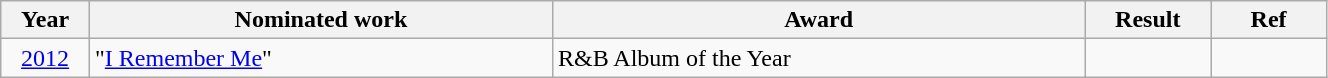<table class="wikitable" style="width:70%;">
<tr>
<th style="width:3%;">Year</th>
<th style="width:20%;">Nominated work</th>
<th style="width:23%;">Award</th>
<th style="width:5%;">Result</th>
<th style="width:5%;">Ref</th>
</tr>
<tr>
<td align="center"><a href='#'>2012</a></td>
<td>"<a href='#'>I Remember Me</a>"</td>
<td>R&B Album of the Year</td>
<td></td>
<td align="center"></td>
</tr>
</table>
